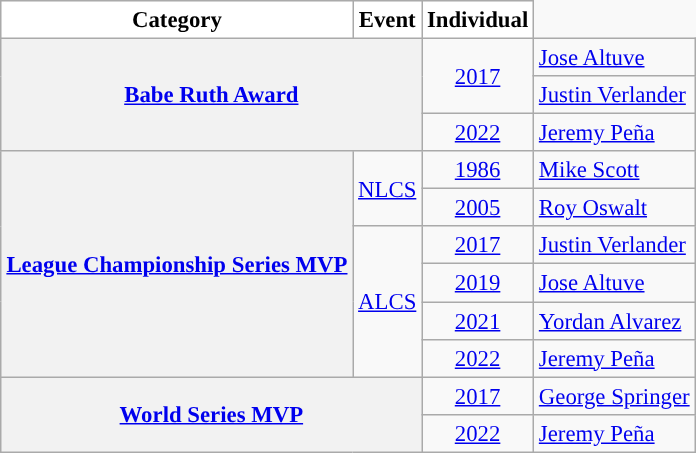<table class="wikitable sortable plainrowheaders" style="font-size: 95%; text-align:left; margin-left: auto; margin-right: auto; border: none;">
<tr>
<th scope="col" style="background-color:#ffffff; border-top:#">Category</th>
<th scope="col" style="background-color:#ffffff; border-top:#">Event</th>
<th scope="col" style="background-color:#ffffff; border-top:#">Individual</th>
</tr>
<tr>
<th scope="row" colspan="2" rowspan="3"><strong><a href='#'>Babe Ruth Award</a></strong></th>
<td rowspan="2" style="text-align:center"><a href='#'>2017</a></td>
<td><a href='#'>Jose Altuve</a></td>
</tr>
<tr>
<td><a href='#'>Justin Verlander</a></td>
</tr>
<tr>
<td style="text-align:center"><a href='#'>2022</a></td>
<td><a href='#'>Jeremy Peña</a></td>
</tr>
<tr>
<th scope="row" rowspan="6"><strong><a href='#'>League Championship Series MVP</a></strong></th>
<td rowspan="2"><a href='#'>NLCS</a></td>
<td style="text-align:center"><a href='#'>1986</a></td>
<td><a href='#'>Mike Scott</a></td>
</tr>
<tr>
<td style="text-align:center"><a href='#'>2005</a></td>
<td><a href='#'>Roy Oswalt</a></td>
</tr>
<tr>
<td rowspan="4"><a href='#'>ALCS</a></td>
<td style="text-align:center"><a href='#'>2017</a></td>
<td><a href='#'>Justin Verlander</a></td>
</tr>
<tr>
<td style="text-align:center"><a href='#'>2019</a></td>
<td><a href='#'>Jose Altuve</a></td>
</tr>
<tr>
<td style="text-align:center"><a href='#'>2021</a></td>
<td><a href='#'>Yordan Alvarez</a></td>
</tr>
<tr>
<td style="text-align:center"><a href='#'>2022</a></td>
<td><a href='#'>Jeremy Peña</a></td>
</tr>
<tr>
<th scope="row" colspan="2" rowspan="2"><strong><a href='#'>World Series MVP</a></strong></th>
<td style="text-align:center"><a href='#'>2017</a></td>
<td><a href='#'>George Springer</a></td>
</tr>
<tr>
<td style="text-align:center"><a href='#'>2022</a></td>
<td><a href='#'>Jeremy Peña</a></td>
</tr>
<tr>
</tr>
</table>
